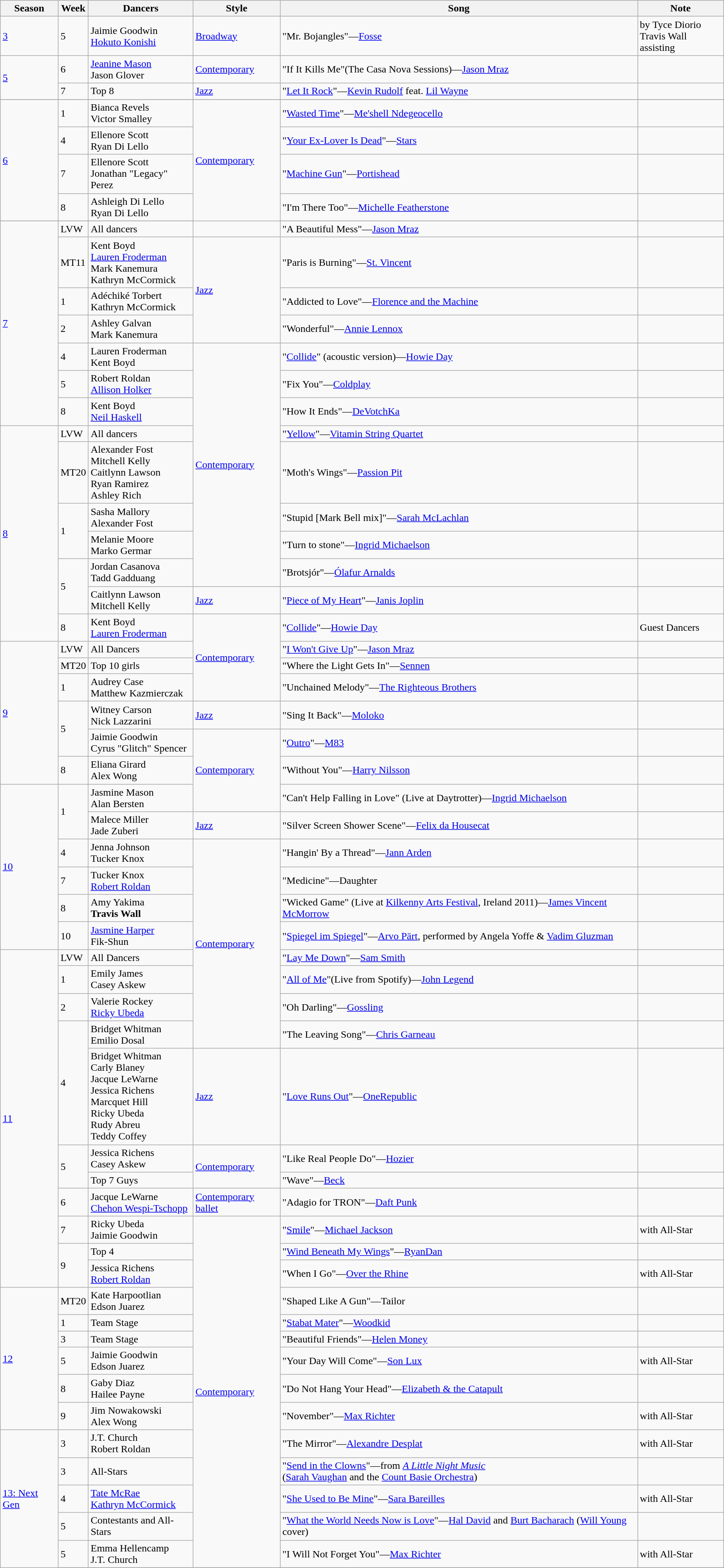<table class="wikitable" width="90%">
<tr>
<th>Season</th>
<th>Week</th>
<th>Dancers</th>
<th>Style</th>
<th>Song</th>
<th>Note</th>
</tr>
<tr>
<td><a href='#'>3</a></td>
<td>5</td>
<td>Jaimie Goodwin<br><a href='#'>Hokuto Konishi</a></td>
<td><a href='#'>Broadway</a></td>
<td>"Mr. Bojangles"—<a href='#'>Fosse</a></td>
<td>by Tyce Diorio <br> Travis Wall assisting</td>
</tr>
<tr>
<td rowspan="2"><a href='#'>5</a></td>
<td>6</td>
<td><a href='#'>Jeanine Mason</a><br>Jason Glover</td>
<td><a href='#'>Contemporary</a></td>
<td>"If It Kills Me"(The Casa Nova Sessions)—<a href='#'>Jason Mraz</a></td>
<td></td>
</tr>
<tr>
<td>7</td>
<td>Top 8</td>
<td><a href='#'>Jazz</a></td>
<td>"<a href='#'>Let It Rock</a>"—<a href='#'>Kevin Rudolf</a> feat. <a href='#'>Lil Wayne</a></td>
<td></td>
</tr>
<tr>
</tr>
<tr>
<td rowspan="4"><a href='#'>6</a></td>
<td>1</td>
<td>Bianca Revels <br> Victor Smalley</td>
<td rowspan="5"><a href='#'>Contemporary</a></td>
<td>"<a href='#'>Wasted Time</a>"—<a href='#'>Me'shell Ndegeocello</a></td>
<td></td>
</tr>
<tr>
<td>4</td>
<td>Ellenore Scott <br> Ryan Di Lello</td>
<td>"<a href='#'>Your Ex-Lover Is Dead</a>"—<a href='#'>Stars</a></td>
<td></td>
</tr>
<tr>
<td>7</td>
<td>Ellenore Scott <br> Jonathan "Legacy" Perez</td>
<td>"<a href='#'>Machine Gun</a>"—<a href='#'>Portishead</a></td>
<td></td>
</tr>
<tr>
<td>8</td>
<td>Ashleigh Di Lello <br> Ryan Di Lello</td>
<td>"I'm There Too"—<a href='#'>Michelle Featherstone</a></td>
<td></td>
</tr>
<tr>
</tr>
<tr>
<td rowspan="7"><a href='#'>7</a></td>
<td>LVW</td>
<td>All dancers</td>
<td></td>
<td>"A Beautiful Mess"—<a href='#'>Jason Mraz</a></td>
</tr>
<tr>
<td>MT11</td>
<td>Kent Boyd <br> <a href='#'>Lauren Froderman</a> <br> Mark Kanemura <br> Kathryn McCormick</td>
<td rowspan="3"><a href='#'>Jazz</a></td>
<td>"Paris is Burning"—<a href='#'>St. Vincent</a></td>
<td></td>
</tr>
<tr>
<td>1</td>
<td>Adéchiké Torbert <br> Kathryn McCormick</td>
<td>"Addicted to Love"—<a href='#'>Florence and the Machine</a></td>
<td></td>
</tr>
<tr>
<td>2</td>
<td>Ashley Galvan <br> Mark Kanemura</td>
<td>"Wonderful"—<a href='#'>Annie Lennox</a></td>
<td></td>
</tr>
<tr>
<td>4</td>
<td>Lauren Froderman <br> Kent Boyd</td>
<td rowspan="8"><a href='#'>Contemporary</a></td>
<td>"<a href='#'>Collide</a>" (acoustic version)—<a href='#'>Howie Day</a></td>
<td></td>
</tr>
<tr>
<td>5</td>
<td>Robert Roldan <br> <a href='#'>Allison Holker</a></td>
<td>"Fix You"—<a href='#'>Coldplay</a></td>
<td></td>
</tr>
<tr>
<td>8</td>
<td>Kent Boyd <br> <a href='#'>Neil Haskell</a></td>
<td>"How It Ends"—<a href='#'>DeVotchKa</a></td>
<td></td>
</tr>
<tr>
<td rowspan="7"><a href='#'>8</a></td>
<td>LVW</td>
<td>All dancers</td>
<td>"<a href='#'>Yellow</a>"—<a href='#'>Vitamin String Quartet</a></td>
<td></td>
</tr>
<tr>
<td>MT20</td>
<td>Alexander Fost<br>Mitchell Kelly<br>Caitlynn Lawson<br>Ryan Ramirez<br>Ashley Rich</td>
<td>"Moth's Wings"—<a href='#'>Passion Pit</a></td>
<td></td>
</tr>
<tr>
<td rowspan="2">1</td>
<td>Sasha Mallory <br> Alexander Fost</td>
<td>"Stupid [Mark Bell mix]"—<a href='#'>Sarah McLachlan</a></td>
<td></td>
</tr>
<tr>
<td>Melanie Moore <br> Marko Germar</td>
<td>"Turn to stone"—<a href='#'>Ingrid Michaelson</a></td>
<td></td>
</tr>
<tr>
<td rowspan="2">5</td>
<td>Jordan Casanova<br>Tadd Gadduang</td>
<td>"Brotsjór"—<a href='#'>Ólafur Arnalds</a></td>
<td></td>
</tr>
<tr>
<td>Caitlynn Lawson<br>Mitchell Kelly</td>
<td><a href='#'>Jazz</a></td>
<td>"<a href='#'>Piece of My Heart</a>"—<a href='#'>Janis Joplin</a></td>
<td></td>
</tr>
<tr>
<td>8</td>
<td>Kent Boyd<br> <a href='#'>Lauren Froderman</a></td>
<td rowspan=4><a href='#'>Contemporary</a></td>
<td>"<a href='#'>Collide</a>"—<a href='#'>Howie Day</a></td>
<td>Guest Dancers</td>
</tr>
<tr>
<td rowspan="6"><a href='#'>9</a></td>
<td>LVW</td>
<td>All Dancers</td>
<td>"<a href='#'>I Won't Give Up</a>"—<a href='#'>Jason Mraz</a></td>
<td></td>
</tr>
<tr>
<td>MT20</td>
<td>Top 10 girls</td>
<td>"Where the Light Gets In"—<a href='#'>Sennen</a></td>
<td></td>
</tr>
<tr>
<td>1</td>
<td>Audrey Case<br>Matthew Kazmierczak</td>
<td>"Unchained Melody"—<a href='#'>The Righteous Brothers</a></td>
<td></td>
</tr>
<tr>
<td rowspan=2>5</td>
<td>Witney Carson<br>Nick Lazzarini</td>
<td><a href='#'>Jazz</a></td>
<td>"Sing It Back"—<a href='#'>Moloko</a></td>
<td></td>
</tr>
<tr>
<td>Jaimie Goodwin<br>Cyrus "Glitch" Spencer</td>
<td rowspan="3"><a href='#'>Contemporary</a></td>
<td>"<a href='#'>Outro</a>"—<a href='#'>M83</a></td>
<td></td>
</tr>
<tr>
<td>8</td>
<td>Eliana Girard<br>Alex Wong</td>
<td>"Without You"—<a href='#'>Harry Nilsson</a></td>
<td></td>
</tr>
<tr>
<td rowspan="6"><a href='#'>10</a></td>
<td rowspan=2>1</td>
<td>Jasmine Mason<br>Alan Bersten</td>
<td>"Can't Help Falling in Love" (Live at Daytrotter)—<a href='#'>Ingrid Michaelson</a></td>
<td></td>
</tr>
<tr>
<td>Malece Miller<br>Jade Zuberi</td>
<td><a href='#'>Jazz</a></td>
<td>"Silver Screen Shower Scene"—<a href='#'>Felix da Housecat</a></td>
<td></td>
</tr>
<tr>
<td>4</td>
<td>Jenna Johnson<br>Tucker Knox</td>
<td rowspan="8"><a href='#'>Contemporary</a></td>
<td>"Hangin' By a Thread"—<a href='#'>Jann Arden</a></td>
<td></td>
</tr>
<tr>
<td>7</td>
<td>Tucker Knox<br><a href='#'>Robert Roldan</a></td>
<td>"Medicine"—Daughter</td>
<td></td>
</tr>
<tr>
<td>8</td>
<td>Amy Yakima<br> <strong>Travis Wall</strong></td>
<td>"Wicked Game" (Live at <a href='#'>Kilkenny Arts Festival</a>, Ireland 2011)—<a href='#'>James Vincent McMorrow</a></td>
<td></td>
</tr>
<tr>
<td>10</td>
<td><a href='#'>Jasmine Harper</a> <br> Fik-Shun</td>
<td>"<a href='#'>Spiegel im Spiegel</a>"—<a href='#'>Arvo Pärt</a>, performed by Angela Yoffe & <a href='#'>Vadim Gluzman</a></td>
<td></td>
</tr>
<tr>
<td rowspan="11"><a href='#'>11</a></td>
<td>LVW</td>
<td>All Dancers</td>
<td>"<a href='#'>Lay Me Down</a>"—<a href='#'>Sam Smith</a></td>
<td></td>
</tr>
<tr>
<td>1</td>
<td>Emily James <br>Casey Askew</td>
<td>"<a href='#'>All of Me</a>"(Live from Spotify)—<a href='#'>John Legend</a></td>
<td></td>
</tr>
<tr>
<td>2</td>
<td>Valerie Rockey <br> <a href='#'>Ricky Ubeda</a></td>
<td>"Oh Darling"—<a href='#'>Gossling</a></td>
<td></td>
</tr>
<tr>
<td rowspan=2>4</td>
<td>Bridget Whitman<br>Emilio Dosal</td>
<td>"The Leaving Song"—<a href='#'>Chris Garneau</a></td>
<td></td>
</tr>
<tr>
<td>Bridget Whitman<br>Carly Blaney<br>Jacque LeWarne<br>Jessica Richens<br>Marcquet Hill<br>Ricky Ubeda<br>Rudy Abreu<br>Teddy Coffey</td>
<td><a href='#'>Jazz</a></td>
<td>"<a href='#'>Love Runs Out</a>"—<a href='#'>OneRepublic</a></td>
<td></td>
</tr>
<tr>
<td rowspan=2>5</td>
<td>Jessica Richens<br>Casey Askew</td>
<td rowspan=2><a href='#'>Contemporary</a></td>
<td>"Like Real People Do"—<a href='#'>Hozier</a></td>
<td></td>
</tr>
<tr>
<td>Top 7 Guys</td>
<td>"Wave"—<a href='#'>Beck</a></td>
<td></td>
</tr>
<tr>
<td>6</td>
<td>Jacque LeWarne<br> <a href='#'>Chehon Wespi-Tschopp</a></td>
<td><a href='#'>Contemporary ballet</a></td>
<td>"Adagio for TRON"—<a href='#'>Daft Punk</a></td>
<td></td>
</tr>
<tr>
<td>7</td>
<td>Ricky Ubeda<br>Jaimie Goodwin</td>
<td rowspan="14"><a href='#'>Contemporary</a></td>
<td>"<a href='#'>Smile</a>"—<a href='#'>Michael Jackson</a></td>
<td>with All-Star</td>
</tr>
<tr>
<td rowspan=2>9</td>
<td>Top 4</td>
<td>"<a href='#'>Wind Beneath My Wings</a>"—<a href='#'>RyanDan</a></td>
<td></td>
</tr>
<tr>
<td>Jessica Richens<br><a href='#'>Robert Roldan</a></td>
<td>"When I Go"—<a href='#'>Over the Rhine</a></td>
<td>with All-Star</td>
</tr>
<tr>
<td rowspan="6"><a href='#'>12</a></td>
<td>MT20</td>
<td>Kate Harpootlian<br>Edson Juarez</td>
<td>"Shaped Like A Gun"—Tailor</td>
<td></td>
</tr>
<tr>
<td>1</td>
<td>Team Stage</td>
<td>"<a href='#'>Stabat Mater</a>"—<a href='#'>Woodkid</a></td>
<td></td>
</tr>
<tr>
<td>3</td>
<td>Team Stage</td>
<td>"Beautiful Friends"—<a href='#'>Helen Money</a></td>
<td></td>
</tr>
<tr>
<td>5</td>
<td>Jaimie Goodwin<br>Edson Juarez</td>
<td>"Your Day Will Come"—<a href='#'>Son Lux</a></td>
<td>with All-Star</td>
</tr>
<tr>
<td>8</td>
<td>Gaby Diaz<br>Hailee Payne</td>
<td>"Do Not Hang Your Head"—<a href='#'>Elizabeth & the Catapult</a></td>
<td></td>
</tr>
<tr>
<td>9</td>
<td>Jim Nowakowski<br>Alex Wong</td>
<td>"November"—<a href='#'>Max Richter</a></td>
<td>with All-Star</td>
</tr>
<tr>
<td rowspan="6"><a href='#'>13: Next Gen</a></td>
<td>3</td>
<td>J.T. Church<br>Robert Roldan</td>
<td>"The Mirror"—<a href='#'>Alexandre Desplat</a></td>
<td>with All-Star</td>
</tr>
<tr>
<td>3</td>
<td>All-Stars</td>
<td>"<a href='#'>Send in the Clowns</a>"—from <em><a href='#'>A Little Night Music</a></em> <br>(<a href='#'>Sarah Vaughan</a> and the <a href='#'>Count Basie Orchestra</a>)</td>
<td></td>
</tr>
<tr>
<td>4</td>
<td><a href='#'>Tate McRae</a><br><a href='#'>Kathryn McCormick</a></td>
<td>"<a href='#'>She Used to Be Mine</a>"—<a href='#'>Sara Bareilles</a></td>
<td>with All-Star</td>
</tr>
<tr>
<td>5</td>
<td>Contestants and All-Stars</td>
<td>"<a href='#'>What the World Needs Now is Love</a>"—<a href='#'>Hal David</a> and <a href='#'>Burt Bacharach</a> (<a href='#'>Will Young</a> cover)</td>
<td></td>
</tr>
<tr>
<td>5</td>
<td>Emma Hellencamp<br>J.T. Church</td>
<td>"I Will Not Forget You"—<a href='#'>Max Richter</a></td>
<td>with All-Star</td>
</tr>
<tr>
</tr>
</table>
